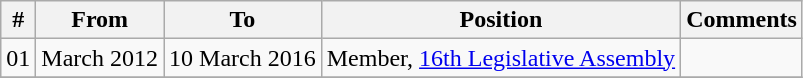<table class="wikitable sortable">
<tr>
<th>#</th>
<th>From</th>
<th>To</th>
<th>Position</th>
<th>Comments</th>
</tr>
<tr>
<td>01</td>
<td>March 2012</td>
<td>10 March 2016</td>
<td>Member, <a href='#'>16th Legislative Assembly</a></td>
<td></td>
</tr>
<tr>
</tr>
</table>
